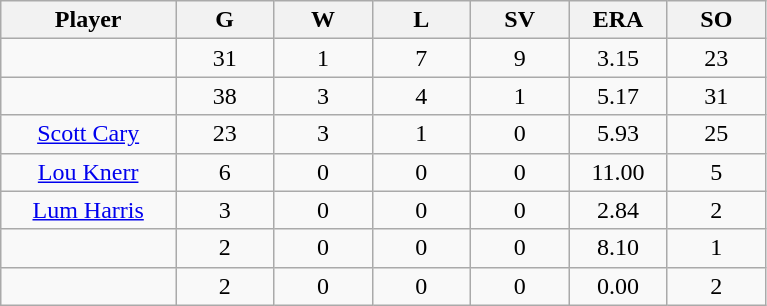<table class="wikitable sortable">
<tr>
<th bgcolor="#DDDDFF" width="16%">Player</th>
<th bgcolor="#DDDDFF" width="9%">G</th>
<th bgcolor="#DDDDFF" width="9%">W</th>
<th bgcolor="#DDDDFF" width="9%">L</th>
<th bgcolor="#DDDDFF" width="9%">SV</th>
<th bgcolor="#DDDDFF" width="9%">ERA</th>
<th bgcolor="#DDDDFF" width="9%">SO</th>
</tr>
<tr align="center">
<td></td>
<td>31</td>
<td>1</td>
<td>7</td>
<td>9</td>
<td>3.15</td>
<td>23</td>
</tr>
<tr align=center>
<td></td>
<td>38</td>
<td>3</td>
<td>4</td>
<td>1</td>
<td>5.17</td>
<td>31</td>
</tr>
<tr align="center">
<td><a href='#'>Scott Cary</a></td>
<td>23</td>
<td>3</td>
<td>1</td>
<td>0</td>
<td>5.93</td>
<td>25</td>
</tr>
<tr align="center">
<td><a href='#'>Lou Knerr</a></td>
<td>6</td>
<td>0</td>
<td>0</td>
<td>0</td>
<td>11.00</td>
<td>5</td>
</tr>
<tr align="center">
<td><a href='#'>Lum Harris</a></td>
<td>3</td>
<td>0</td>
<td>0</td>
<td>0</td>
<td>2.84</td>
<td>2</td>
</tr>
<tr align="center">
<td></td>
<td>2</td>
<td>0</td>
<td>0</td>
<td>0</td>
<td>8.10</td>
<td>1</td>
</tr>
<tr align="center">
<td></td>
<td>2</td>
<td>0</td>
<td>0</td>
<td>0</td>
<td>0.00</td>
<td>2</td>
</tr>
</table>
